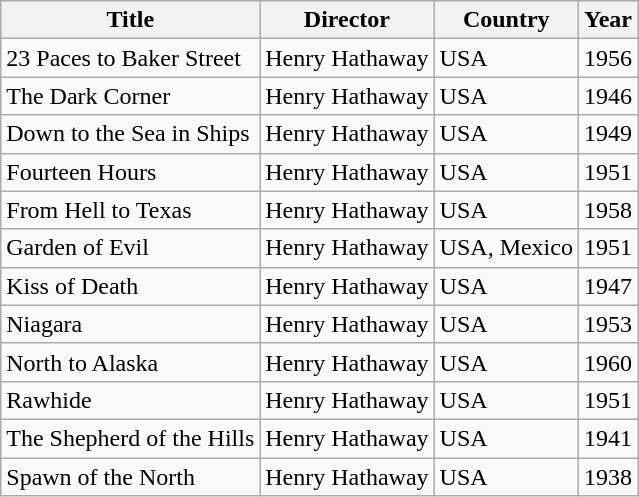<table class="wikitable">
<tr>
<th>Title</th>
<th>Director</th>
<th>Country</th>
<th>Year</th>
</tr>
<tr>
<td>23 Paces to Baker Street</td>
<td>Henry Hathaway</td>
<td>USA</td>
<td>1956</td>
</tr>
<tr>
<td>The Dark Corner</td>
<td>Henry Hathaway</td>
<td>USA</td>
<td>1946</td>
</tr>
<tr>
<td>Down to the Sea in Ships</td>
<td>Henry Hathaway</td>
<td>USA</td>
<td>1949</td>
</tr>
<tr>
<td>Fourteen Hours</td>
<td>Henry Hathaway</td>
<td>USA</td>
<td>1951</td>
</tr>
<tr>
<td>From Hell to Texas</td>
<td>Henry Hathaway</td>
<td>USA</td>
<td>1958</td>
</tr>
<tr>
<td>Garden of Evil</td>
<td>Henry Hathaway</td>
<td>USA, Mexico</td>
<td>1951</td>
</tr>
<tr>
<td>Kiss of Death</td>
<td>Henry Hathaway</td>
<td>USA</td>
<td>1947</td>
</tr>
<tr>
<td>Niagara</td>
<td>Henry Hathaway</td>
<td>USA</td>
<td>1953</td>
</tr>
<tr>
<td>North to Alaska</td>
<td>Henry Hathaway</td>
<td>USA</td>
<td>1960</td>
</tr>
<tr>
<td>Rawhide</td>
<td>Henry Hathaway</td>
<td>USA</td>
<td>1951</td>
</tr>
<tr>
<td>The Shepherd of the Hills</td>
<td>Henry Hathaway</td>
<td>USA</td>
<td>1941</td>
</tr>
<tr>
<td>Spawn of the North</td>
<td>Henry Hathaway</td>
<td>USA</td>
<td>1938</td>
</tr>
</table>
